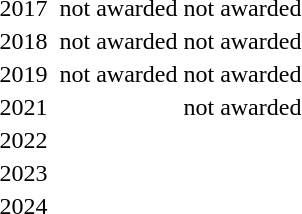<table>
<tr>
<td align="center">2017</td>
<td></td>
<td>not awarded</td>
<td>not awarded</td>
</tr>
<tr>
<td align="center">2018</td>
<td></td>
<td>not awarded</td>
<td>not awarded</td>
</tr>
<tr>
<td align="center">2019</td>
<td></td>
<td>not awarded</td>
<td>not awarded</td>
</tr>
<tr>
<td align="center">2021</td>
<td></td>
<td></td>
<td>not awarded</td>
</tr>
<tr>
<td align="center">2022</td>
<td></td>
<td></td>
<td></td>
</tr>
<tr>
<td align="center">2023</td>
<td></td>
<td></td>
<td></td>
</tr>
<tr>
<td align="center">2024</td>
<td></td>
<td></td>
<td></td>
</tr>
</table>
